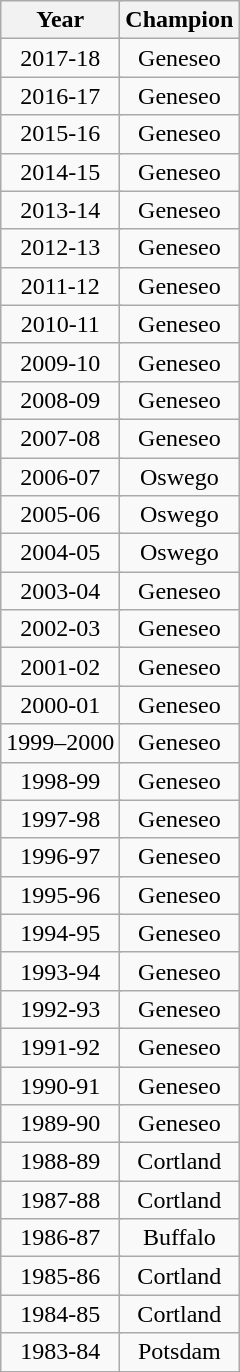<table class="wikitable" style="text-align:center" cellpadding=2 cellspacing=2>
<tr>
<th colspan=2>Year</th>
<th>Champion</th>
</tr>
<tr>
<td colspan=2>2017-18</td>
<td>Geneseo</td>
</tr>
<tr>
<td colspan=2>2016-17</td>
<td>Geneseo</td>
</tr>
<tr>
<td colspan=2>2015-16</td>
<td>Geneseo</td>
</tr>
<tr>
<td colspan=2>2014-15</td>
<td>Geneseo</td>
</tr>
<tr>
<td colspan=2>2013-14</td>
<td>Geneseo</td>
</tr>
<tr>
<td colspan=2>2012-13</td>
<td>Geneseo</td>
</tr>
<tr>
<td colspan=2>2011-12</td>
<td>Geneseo</td>
</tr>
<tr>
<td colspan=2>2010-11</td>
<td>Geneseo</td>
</tr>
<tr>
<td colspan=2>2009-10</td>
<td>Geneseo</td>
</tr>
<tr>
<td colspan=2>2008-09</td>
<td>Geneseo</td>
</tr>
<tr>
<td colspan=2>2007-08</td>
<td>Geneseo</td>
</tr>
<tr>
<td colspan=2>2006-07</td>
<td>Oswego</td>
</tr>
<tr>
<td colspan=2>2005-06</td>
<td>Oswego</td>
</tr>
<tr>
<td colspan=2>2004-05</td>
<td>Oswego</td>
</tr>
<tr>
<td colspan=2>2003-04</td>
<td>Geneseo</td>
</tr>
<tr>
<td colspan=2>2002-03</td>
<td>Geneseo</td>
</tr>
<tr>
<td colspan=2>2001-02</td>
<td>Geneseo</td>
</tr>
<tr>
<td colspan=2>2000-01</td>
<td>Geneseo</td>
</tr>
<tr>
<td colspan=2>1999–2000</td>
<td>Geneseo</td>
</tr>
<tr>
<td colspan=2>1998-99</td>
<td>Geneseo</td>
</tr>
<tr>
<td colspan=2>1997-98</td>
<td>Geneseo</td>
</tr>
<tr>
<td colspan=2>1996-97</td>
<td>Geneseo</td>
</tr>
<tr>
<td colspan=2>1995-96</td>
<td>Geneseo</td>
</tr>
<tr>
<td colspan=2>1994-95</td>
<td>Geneseo</td>
</tr>
<tr>
<td colspan=2>1993-94</td>
<td>Geneseo</td>
</tr>
<tr>
<td colspan=2>1992-93</td>
<td>Geneseo</td>
</tr>
<tr>
<td colspan=2>1991-92</td>
<td>Geneseo</td>
</tr>
<tr>
<td colspan=2>1990-91</td>
<td>Geneseo</td>
</tr>
<tr>
<td colspan=2>1989-90</td>
<td>Geneseo</td>
</tr>
<tr>
<td colspan=2>1988-89</td>
<td>Cortland</td>
</tr>
<tr>
<td colspan=2>1987-88</td>
<td>Cortland</td>
</tr>
<tr>
<td colspan=2>1986-87</td>
<td>Buffalo</td>
</tr>
<tr>
<td colspan=2>1985-86</td>
<td>Cortland</td>
</tr>
<tr>
<td colspan=2>1984-85</td>
<td>Cortland</td>
</tr>
<tr>
<td colspan=2>1983-84</td>
<td>Potsdam</td>
</tr>
<tr>
</tr>
</table>
